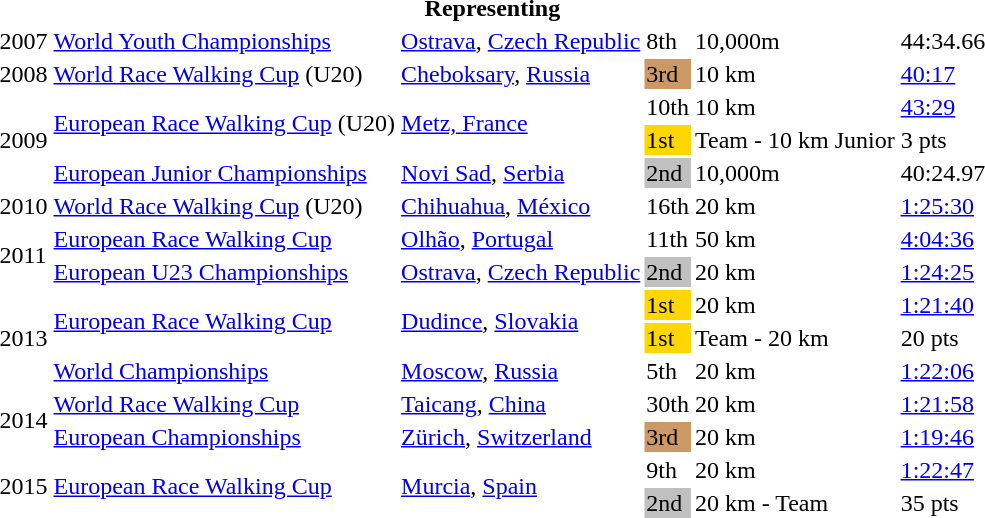<table>
<tr>
<th colspan="6">Representing </th>
</tr>
<tr>
<td>2007</td>
<td><a href='#'>World Youth Championships</a></td>
<td><a href='#'>Ostrava</a>, <a href='#'>Czech Republic</a></td>
<td>8th</td>
<td>10,000m</td>
<td>44:34.66</td>
</tr>
<tr>
<td>2008</td>
<td><a href='#'>World Race Walking Cup</a> (U20)</td>
<td><a href='#'>Cheboksary</a>, <a href='#'>Russia</a></td>
<td bgcolor="cc9966">3rd</td>
<td>10 km</td>
<td><a href='#'>40:17</a></td>
</tr>
<tr>
<td rowspan=3>2009</td>
<td rowspan=2><a href='#'>European Race Walking Cup</a> (U20)</td>
<td rowspan=2><a href='#'>Metz, France</a></td>
<td>10th</td>
<td>10 km</td>
<td><a href='#'>43:29</a></td>
</tr>
<tr>
<td bgcolor=gold>1st</td>
<td>Team - 10 km Junior</td>
<td>3 pts</td>
</tr>
<tr>
<td><a href='#'>European Junior Championships</a></td>
<td><a href='#'>Novi Sad</a>, <a href='#'>Serbia</a></td>
<td bgcolor=silver>2nd</td>
<td>10,000m</td>
<td>40:24.97</td>
</tr>
<tr>
<td>2010</td>
<td><a href='#'>World Race Walking Cup</a> (U20)</td>
<td><a href='#'>Chihuahua</a>, <a href='#'>México</a></td>
<td>16th</td>
<td>20 km</td>
<td><a href='#'>1:25:30</a></td>
</tr>
<tr>
<td rowspan=2>2011</td>
<td><a href='#'>European Race Walking Cup</a></td>
<td><a href='#'>Olhão</a>, <a href='#'>Portugal</a></td>
<td>11th</td>
<td>50 km</td>
<td><a href='#'>4:04:36</a></td>
</tr>
<tr>
<td><a href='#'>European U23 Championships</a></td>
<td><a href='#'>Ostrava</a>, <a href='#'>Czech Republic</a></td>
<td bgcolor=silver>2nd</td>
<td>20 km</td>
<td><a href='#'>1:24:25</a></td>
</tr>
<tr>
<td rowspan=3>2013</td>
<td rowspan=2><a href='#'>European Race Walking Cup</a></td>
<td rowspan=2><a href='#'>Dudince</a>, <a href='#'>Slovakia</a></td>
<td bgcolor=gold>1st</td>
<td>20 km</td>
<td><a href='#'>1:21:40</a></td>
</tr>
<tr>
<td bgcolor=gold>1st</td>
<td>Team - 20 km</td>
<td>20 pts</td>
</tr>
<tr>
<td><a href='#'>World Championships</a></td>
<td><a href='#'>Moscow</a>, <a href='#'>Russia</a></td>
<td>5th</td>
<td>20 km</td>
<td><a href='#'>1:22:06</a></td>
</tr>
<tr>
<td rowspan=2>2014</td>
<td><a href='#'>World Race Walking Cup</a></td>
<td><a href='#'>Taicang</a>, <a href='#'>China</a></td>
<td>30th</td>
<td>20 km</td>
<td><a href='#'>1:21:58</a></td>
</tr>
<tr>
<td><a href='#'>European Championships</a></td>
<td><a href='#'>Zürich</a>, <a href='#'>Switzerland</a></td>
<td bgcolor="cc9966">3rd</td>
<td>20 km</td>
<td><a href='#'>1:19:46</a></td>
</tr>
<tr>
<td rowspan=2>2015</td>
<td rowspan=2><a href='#'>European Race Walking Cup</a></td>
<td rowspan=2><a href='#'>Murcia</a>, <a href='#'>Spain</a></td>
<td>9th</td>
<td>20 km</td>
<td><a href='#'>1:22:47</a></td>
</tr>
<tr>
<td bgcolor=silver>2nd</td>
<td>20 km - Team</td>
<td>35 pts</td>
</tr>
</table>
